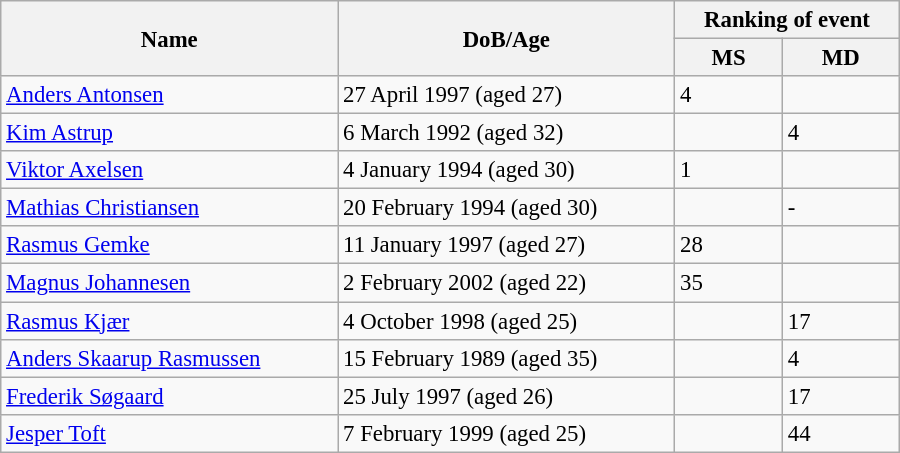<table class="wikitable" style="width:600px; font-size:95%;">
<tr>
<th rowspan="2" align="left">Name</th>
<th rowspan="2" align="left">DoB/Age</th>
<th colspan="2" align="center">Ranking of event</th>
</tr>
<tr>
<th align="center">MS</th>
<th align="center">MD</th>
</tr>
<tr>
<td align="left"><a href='#'>Anders Antonsen</a></td>
<td align="left">27 April 1997 (aged 27)</td>
<td>4</td>
<td></td>
</tr>
<tr>
<td align="left"><a href='#'>Kim Astrup</a></td>
<td align="left">6 March 1992 (aged 32)</td>
<td></td>
<td>4</td>
</tr>
<tr>
<td align="left"><a href='#'>Viktor Axelsen</a></td>
<td align="left">4 January 1994 (aged 30)</td>
<td>1</td>
<td></td>
</tr>
<tr>
<td align="left"><a href='#'>Mathias Christiansen</a></td>
<td align="left">20 February 1994 (aged 30)</td>
<td></td>
<td>-</td>
</tr>
<tr>
<td align="left"><a href='#'>Rasmus Gemke</a></td>
<td align="left">11 January 1997 (aged 27)</td>
<td>28</td>
<td></td>
</tr>
<tr>
<td align="left"><a href='#'>Magnus Johannesen</a></td>
<td align="left">2 February 2002 (aged 22)</td>
<td>35</td>
<td></td>
</tr>
<tr>
<td align="left"><a href='#'>Rasmus Kjær</a></td>
<td align="left">4 October 1998 (aged 25)</td>
<td></td>
<td>17</td>
</tr>
<tr>
<td align="left"><a href='#'>Anders Skaarup Rasmussen</a></td>
<td align="left">15 February 1989 (aged 35)</td>
<td></td>
<td>4</td>
</tr>
<tr>
<td align="left"><a href='#'>Frederik Søgaard</a></td>
<td align="left">25 July 1997 (aged 26)</td>
<td></td>
<td>17</td>
</tr>
<tr>
<td><a href='#'>Jesper Toft</a></td>
<td>7 February 1999 (aged 25)</td>
<td></td>
<td>44</td>
</tr>
</table>
